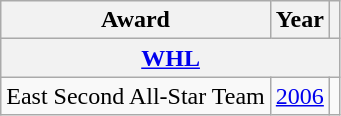<table class="wikitable">
<tr>
<th>Award</th>
<th>Year</th>
<th></th>
</tr>
<tr>
<th colspan="3"><a href='#'>WHL</a></th>
</tr>
<tr>
<td>East Second All-Star Team</td>
<td><a href='#'>2006</a></td>
<td></td>
</tr>
</table>
